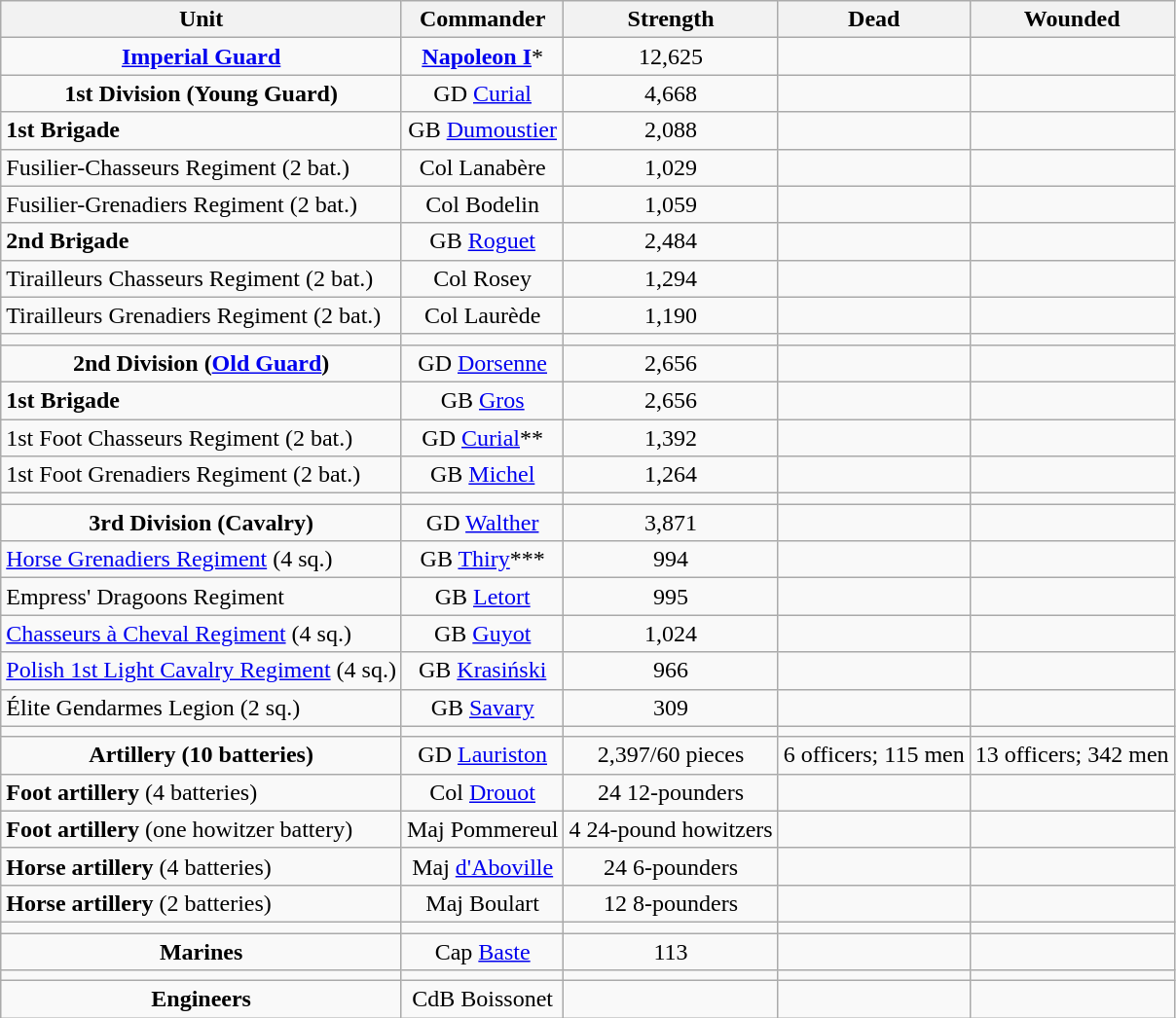<table class="wikitable">
<tr>
<th>Unit</th>
<th>Commander</th>
<th>Strength</th>
<th>Dead</th>
<th>Wounded</th>
</tr>
<tr>
<th style="background:#f9f9f9;"><a href='#'>Imperial Guard</a></th>
<td style="text-align:center;"><strong><a href='#'>Napoleon I</a></strong>*</td>
<td style="text-align:center;">12,625</td>
<td style="text-align:center;"></td>
<td style="text-align:center;"></td>
</tr>
<tr>
<th style="background:#f9f9f9;">1st Division (Young Guard)</th>
<td style="text-align:center;">GD <a href='#'>Curial</a></td>
<td style="text-align:center;">4,668</td>
<td style="text-align:center;"></td>
<td style="text-align:center;"></td>
</tr>
<tr>
<td><strong>1st Brigade</strong></td>
<td style="text-align:center;">GB <a href='#'>Dumoustier</a></td>
<td style="text-align:center;">2,088</td>
<td style="text-align:center;"></td>
<td style="text-align:center;"></td>
</tr>
<tr>
<td>Fusilier-Chasseurs Regiment (2 bat.)</td>
<td style="text-align:center;">Col Lanabère</td>
<td style="text-align:center;">1,029</td>
<td style="text-align:center;"></td>
<td style="text-align:center;"></td>
</tr>
<tr>
<td>Fusilier-Grenadiers Regiment (2 bat.)</td>
<td style="text-align:center;">Col Bodelin</td>
<td style="text-align:center;">1,059</td>
<td style="text-align:center;"></td>
<td style="text-align:center;"></td>
</tr>
<tr>
<td><strong>2nd Brigade</strong></td>
<td style="text-align:center;">GB <a href='#'>Roguet</a></td>
<td style="text-align:center;">2,484</td>
<td style="text-align:center;"></td>
<td style="text-align:center;"></td>
</tr>
<tr>
<td>Tirailleurs Chasseurs Regiment (2 bat.)</td>
<td style="text-align:center;">Col Rosey</td>
<td style="text-align:center;">1,294</td>
<td style="text-align:center;"></td>
<td style="text-align:center;"></td>
</tr>
<tr>
<td>Tirailleurs Grenadiers Regiment (2 bat.)</td>
<td style="text-align:center;">Col Laurède</td>
<td style="text-align:center;">1,190</td>
<td style="text-align:center;"></td>
<td style="text-align:center;"></td>
</tr>
<tr style="text-align:center;">
<td style="text-align:center;"></td>
<td style="text-align:center;"></td>
<td style="text-align:center;"></td>
<td style="text-align:center;"></td>
</tr>
<tr>
<th style="background:#f9f9f9;">2nd Division (<a href='#'>Old Guard</a>)</th>
<td style="text-align:center;">GD <a href='#'>Dorsenne</a></td>
<td style="text-align:center;">2,656</td>
<td style="text-align:center;"></td>
<td style="text-align:center;"></td>
</tr>
<tr>
<td><strong>1st Brigade</strong></td>
<td style="text-align:center;">GB <a href='#'>Gros</a></td>
<td style="text-align:center;">2,656</td>
<td style="text-align:center;"></td>
<td style="text-align:center;"></td>
</tr>
<tr>
<td>1st Foot Chasseurs Regiment (2 bat.)</td>
<td style="text-align:center;">GD <a href='#'>Curial</a>**</td>
<td style="text-align:center;">1,392</td>
<td style="text-align:center;"></td>
<td style="text-align:center;"></td>
</tr>
<tr>
<td>1st Foot Grenadiers Regiment (2 bat.)</td>
<td style="text-align:center;">GB <a href='#'>Michel</a></td>
<td style="text-align:center;">1,264</td>
<td style="text-align:center;"></td>
<td style="text-align:center;"></td>
</tr>
<tr style="text-align:center;">
<td style="text-align:center;"></td>
<td style="text-align:center;"></td>
<td style="text-align:center;"></td>
<td style="text-align:center;"></td>
</tr>
<tr>
<th style="background:#f9f9f9;">3rd Division (Cavalry)</th>
<td style="text-align:center;">GD <a href='#'>Walther</a></td>
<td style="text-align:center;">3,871</td>
<td style="text-align:center;"></td>
<td style="text-align:center;"></td>
</tr>
<tr>
<td><a href='#'>Horse Grenadiers Regiment</a> (4 sq.)</td>
<td style="text-align:center;">GB <a href='#'>Thiry</a>***</td>
<td style="text-align:center;">994</td>
<td style="text-align:center;"></td>
<td style="text-align:center;"></td>
</tr>
<tr>
<td>Empress' Dragoons Regiment</td>
<td style="text-align:center;">GB <a href='#'>Letort</a></td>
<td style="text-align:center;">995</td>
<td style="text-align:center;"></td>
<td style="text-align:center;"></td>
</tr>
<tr>
<td><a href='#'>Chasseurs à Cheval Regiment</a> (4 sq.)</td>
<td style="text-align:center;">GB <a href='#'>Guyot</a></td>
<td style="text-align:center;">1,024</td>
<td style="text-align:center;"></td>
<td style="text-align:center;"></td>
</tr>
<tr>
<td><a href='#'>Polish 1st Light Cavalry Regiment</a> (4 sq.)</td>
<td style="text-align:center;">GB <a href='#'>Krasiński</a></td>
<td style="text-align:center;">966</td>
<td style="text-align:center;"></td>
<td style="text-align:center;"></td>
</tr>
<tr>
<td>Élite Gendarmes Legion (2 sq.)</td>
<td style="text-align:center;">GB <a href='#'>Savary</a></td>
<td style="text-align:center;">309</td>
<td style="text-align:center;"></td>
<td style="text-align:center;"></td>
</tr>
<tr style="text-align:center;">
<td style="text-align:center;"></td>
<td style="text-align:center;"></td>
<td style="text-align:center;"></td>
<td style="text-align:center;"></td>
</tr>
<tr>
<th style="background:#f9f9f9;">Artillery (10 batteries)</th>
<td style="text-align:center;">GD <a href='#'>Lauriston</a></td>
<td style="text-align:center;">2,397/60 pieces</td>
<td style="text-align:center;">6 officers; 115 men</td>
<td style="text-align:center;">13 officers; 342 men</td>
</tr>
<tr>
<td><strong>Foot artillery</strong> (4 batteries)</td>
<td style="text-align:center;">Col <a href='#'>Drouot</a></td>
<td style="text-align:center;">24 12-pounders</td>
<td style="text-align:center;"></td>
<td style="text-align:center;"></td>
</tr>
<tr>
<td><strong>Foot artillery</strong> (one howitzer battery)</td>
<td style="text-align:center;">Maj Pommereul</td>
<td style="text-align:center;">4 24-pound howitzers</td>
<td style="text-align:center;"></td>
<td style="text-align:center;"></td>
</tr>
<tr>
<td><strong>Horse artillery</strong> (4 batteries)</td>
<td style="text-align:center;">Maj <a href='#'>d'Aboville</a></td>
<td style="text-align:center;">24 6-pounders</td>
<td style="text-align:center;"></td>
<td style="text-align:center;"></td>
</tr>
<tr>
<td><strong>Horse artillery</strong> (2 batteries)</td>
<td style="text-align:center;">Maj Boulart</td>
<td style="text-align:center;">12 8-pounders</td>
<td style="text-align:center;"></td>
<td style="text-align:center;"></td>
</tr>
<tr style="text-align:center;">
<td style="text-align:center;"></td>
<td style="text-align:center;"></td>
<td style="text-align:center;"></td>
<td style="text-align:center;"></td>
</tr>
<tr>
<th style="background:#f9f9f9;">Marines</th>
<td style="text-align:center;">Cap <a href='#'>Baste</a></td>
<td style="text-align:center;">113</td>
<td style="text-align:center;"></td>
<td style="text-align:center;"></td>
</tr>
<tr style="text-align:center;">
<td style="text-align:center;"></td>
<td style="text-align:center;"></td>
<td style="text-align:center;"></td>
<td style="text-align:center;"></td>
</tr>
<tr>
<th style="background:#f9f9f9;">Engineers</th>
<td style="text-align:center;">CdB Boissonet</td>
<td style="text-align:center;"></td>
<td style="text-align:center;"></td>
<td style="text-align:center;"></td>
</tr>
</table>
